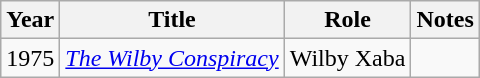<table class="wikitable">
<tr>
<th>Year</th>
<th>Title</th>
<th>Role</th>
<th>Notes</th>
</tr>
<tr>
<td>1975</td>
<td><em><a href='#'>The Wilby Conspiracy</a></em></td>
<td>Wilby Xaba</td>
<td></td>
</tr>
</table>
